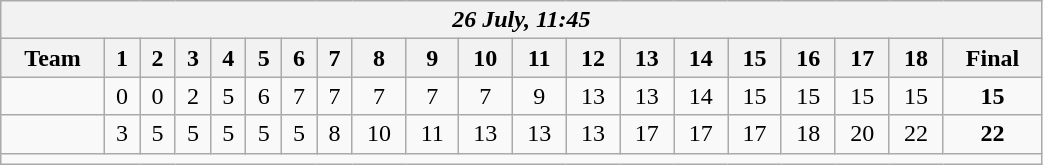<table class=wikitable style="text-align:center; width: 55%">
<tr>
<th colspan=20><em>26 July, 11:45</em></th>
</tr>
<tr>
<th>Team</th>
<th>1</th>
<th>2</th>
<th>3</th>
<th>4</th>
<th>5</th>
<th>6</th>
<th>7</th>
<th>8</th>
<th>9</th>
<th>10</th>
<th>11</th>
<th>12</th>
<th>13</th>
<th>14</th>
<th>15</th>
<th>16</th>
<th>17</th>
<th>18</th>
<th>Final</th>
</tr>
<tr>
<td align=left></td>
<td>0</td>
<td>0</td>
<td>2</td>
<td>5</td>
<td>6</td>
<td>7</td>
<td>7</td>
<td>7</td>
<td>7</td>
<td>7</td>
<td>9</td>
<td>13</td>
<td>13</td>
<td>14</td>
<td>15</td>
<td>15</td>
<td>15</td>
<td>15</td>
<td><strong>15</strong></td>
</tr>
<tr>
<td align=left><strong></strong></td>
<td>3</td>
<td>5</td>
<td>5</td>
<td>5</td>
<td>5</td>
<td>5</td>
<td>8</td>
<td>10</td>
<td>11</td>
<td>13</td>
<td>13</td>
<td>13</td>
<td>17</td>
<td>17</td>
<td>17</td>
<td>18</td>
<td>20</td>
<td>22</td>
<td><strong>22</strong></td>
</tr>
<tr>
<td colspan=20></td>
</tr>
</table>
